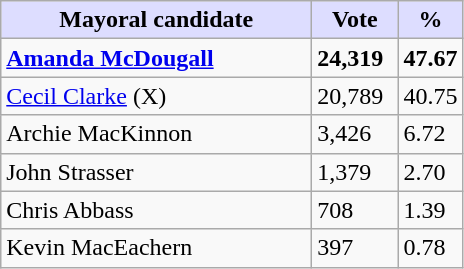<table class="wikitable">
<tr>
<th style="background:#ddf; width:200px;">Mayoral candidate</th>
<th style="background:#ddf; width:50px;">Vote</th>
<th style="background:#ddf; width:30px;">%</th>
</tr>
<tr>
<td><strong><a href='#'>Amanda McDougall</a></strong></td>
<td><strong>24,319</strong></td>
<td><strong>47.67</strong></td>
</tr>
<tr>
<td><a href='#'>Cecil Clarke</a> (X)</td>
<td>20,789</td>
<td>40.75</td>
</tr>
<tr>
<td>Archie MacKinnon</td>
<td>3,426</td>
<td>6.72</td>
</tr>
<tr>
<td>John Strasser</td>
<td>1,379</td>
<td>2.70</td>
</tr>
<tr>
<td>Chris Abbass</td>
<td>708</td>
<td>1.39</td>
</tr>
<tr>
<td>Kevin MacEachern</td>
<td>397</td>
<td>0.78</td>
</tr>
</table>
